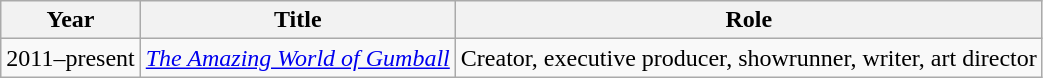<table class="wikitable">
<tr>
<th>Year</th>
<th>Title</th>
<th>Role</th>
</tr>
<tr>
<td>2011–present</td>
<td><em><a href='#'>The Amazing World of Gumball</a></em></td>
<td>Creator, executive producer, showrunner, writer, art director</td>
</tr>
</table>
